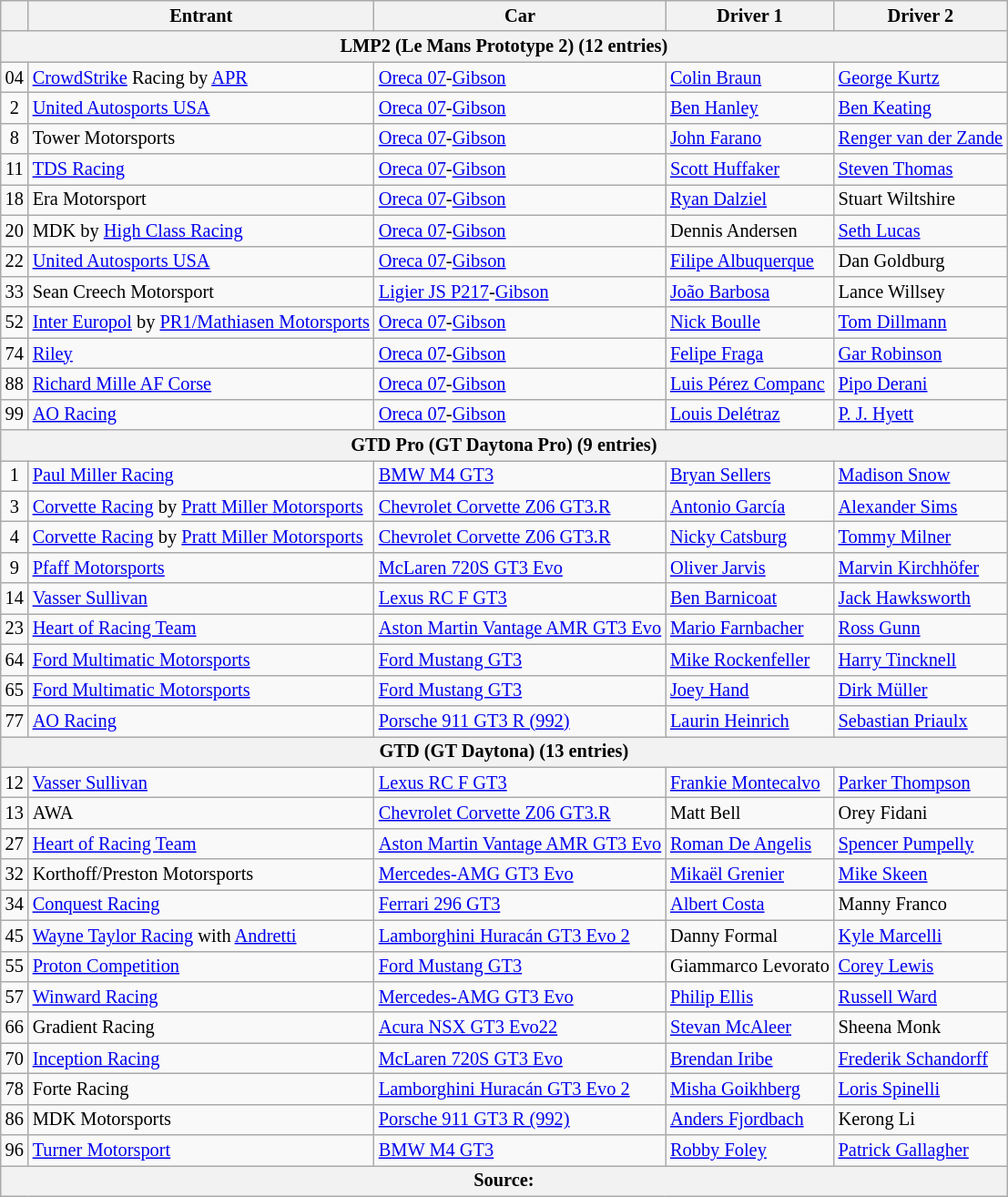<table class="wikitable" style="font-size: 85%;">
<tr>
<th></th>
<th>Entrant</th>
<th>Car</th>
<th>Driver 1</th>
<th>Driver 2</th>
</tr>
<tr>
<th colspan="5">LMP2 (Le Mans Prototype 2) (12 entries)</th>
</tr>
<tr>
<td align=center>04</td>
<td> <a href='#'>CrowdStrike</a> Racing by <a href='#'>APR</a></td>
<td><a href='#'>Oreca 07</a>-<a href='#'>Gibson</a></td>
<td> <a href='#'>Colin Braun</a></td>
<td> <a href='#'>George Kurtz</a></td>
</tr>
<tr>
<td align=center>2</td>
<td> <a href='#'>United Autosports USA</a></td>
<td><a href='#'>Oreca 07</a>-<a href='#'>Gibson</a></td>
<td> <a href='#'>Ben Hanley</a></td>
<td> <a href='#'>Ben Keating</a></td>
</tr>
<tr>
<td align=center>8</td>
<td> Tower Motorsports</td>
<td><a href='#'>Oreca 07</a>-<a href='#'>Gibson</a></td>
<td> <a href='#'>John Farano</a></td>
<td> <a href='#'>Renger van der Zande</a></td>
</tr>
<tr>
<td align=center>11</td>
<td> <a href='#'>TDS Racing</a></td>
<td><a href='#'>Oreca 07</a>-<a href='#'>Gibson</a></td>
<td> <a href='#'>Scott Huffaker</a></td>
<td> <a href='#'>Steven Thomas</a></td>
</tr>
<tr>
<td align=center>18</td>
<td> Era Motorsport</td>
<td><a href='#'>Oreca 07</a>-<a href='#'>Gibson</a></td>
<td> <a href='#'>Ryan Dalziel</a></td>
<td> Stuart Wiltshire</td>
</tr>
<tr>
<td align=center>20</td>
<td> MDK by <a href='#'>High Class Racing</a></td>
<td><a href='#'>Oreca 07</a>-<a href='#'>Gibson</a></td>
<td> Dennis Andersen</td>
<td> <a href='#'>Seth Lucas</a></td>
</tr>
<tr>
<td align=center>22</td>
<td> <a href='#'>United Autosports USA</a></td>
<td><a href='#'>Oreca 07</a>-<a href='#'>Gibson</a></td>
<td> <a href='#'>Filipe Albuquerque</a></td>
<td> Dan Goldburg</td>
</tr>
<tr>
<td align=center>33</td>
<td> Sean Creech Motorsport</td>
<td><a href='#'>Ligier JS P217</a>-<a href='#'>Gibson</a></td>
<td> <a href='#'>João Barbosa</a></td>
<td> Lance Willsey</td>
</tr>
<tr>
<td align=center>52</td>
<td> <a href='#'>Inter Europol</a> by <a href='#'>PR1/Mathiasen Motorsports</a></td>
<td><a href='#'>Oreca 07</a>-<a href='#'>Gibson</a></td>
<td> <a href='#'>Nick Boulle</a></td>
<td> <a href='#'>Tom Dillmann</a></td>
</tr>
<tr>
<td align=center>74</td>
<td> <a href='#'>Riley</a></td>
<td><a href='#'>Oreca 07</a>-<a href='#'>Gibson</a></td>
<td> <a href='#'>Felipe Fraga</a></td>
<td> <a href='#'>Gar Robinson</a></td>
</tr>
<tr>
<td align=center>88</td>
<td> <a href='#'>Richard Mille AF Corse</a></td>
<td><a href='#'>Oreca 07</a>-<a href='#'>Gibson</a></td>
<td> <a href='#'>Luis Pérez Companc</a></td>
<td> <a href='#'>Pipo Derani</a></td>
</tr>
<tr>
<td align=center>99</td>
<td> <a href='#'>AO Racing</a></td>
<td><a href='#'>Oreca 07</a>-<a href='#'>Gibson</a></td>
<td> <a href='#'>Louis Delétraz</a></td>
<td> <a href='#'>P. J. Hyett</a></td>
</tr>
<tr>
<th colspan="5">GTD Pro (GT Daytona Pro) (9 entries)</th>
</tr>
<tr>
<td align=center>1</td>
<td> <a href='#'>Paul Miller Racing</a></td>
<td><a href='#'>BMW M4 GT3</a></td>
<td> <a href='#'>Bryan Sellers</a></td>
<td> <a href='#'>Madison Snow</a></td>
</tr>
<tr>
<td align=center>3</td>
<td> <a href='#'>Corvette Racing</a> by <a href='#'>Pratt Miller Motorsports</a></td>
<td><a href='#'>Chevrolet Corvette Z06 GT3.R</a></td>
<td> <a href='#'>Antonio García</a></td>
<td> <a href='#'>Alexander Sims</a></td>
</tr>
<tr>
<td align=center>4</td>
<td> <a href='#'>Corvette Racing</a> by <a href='#'>Pratt Miller Motorsports</a></td>
<td><a href='#'>Chevrolet Corvette Z06 GT3.R</a></td>
<td> <a href='#'>Nicky Catsburg</a></td>
<td> <a href='#'>Tommy Milner</a></td>
</tr>
<tr>
<td align=center>9</td>
<td> <a href='#'>Pfaff Motorsports</a></td>
<td><a href='#'>McLaren 720S GT3 Evo</a></td>
<td> <a href='#'>Oliver Jarvis</a></td>
<td> <a href='#'>Marvin Kirchhöfer</a></td>
</tr>
<tr>
<td align=center>14</td>
<td> <a href='#'>Vasser Sullivan</a></td>
<td><a href='#'>Lexus RC F GT3</a></td>
<td> <a href='#'>Ben Barnicoat</a></td>
<td> <a href='#'>Jack Hawksworth</a></td>
</tr>
<tr>
<td align=center>23</td>
<td> <a href='#'>Heart of Racing Team</a></td>
<td><a href='#'>Aston Martin Vantage AMR GT3 Evo</a></td>
<td> <a href='#'>Mario Farnbacher</a></td>
<td> <a href='#'>Ross Gunn</a></td>
</tr>
<tr>
<td align=center>64</td>
<td> <a href='#'>Ford Multimatic Motorsports</a></td>
<td><a href='#'>Ford Mustang GT3</a></td>
<td> <a href='#'>Mike Rockenfeller</a></td>
<td> <a href='#'>Harry Tincknell</a></td>
</tr>
<tr>
<td align=center>65</td>
<td> <a href='#'>Ford Multimatic Motorsports</a></td>
<td><a href='#'>Ford Mustang GT3</a></td>
<td> <a href='#'>Joey Hand</a></td>
<td> <a href='#'>Dirk Müller</a></td>
</tr>
<tr>
<td align=center>77</td>
<td> <a href='#'>AO Racing</a></td>
<td><a href='#'>Porsche 911 GT3 R (992)</a></td>
<td> <a href='#'>Laurin Heinrich</a></td>
<td> <a href='#'>Sebastian Priaulx</a></td>
</tr>
<tr>
<th colspan="5">GTD (GT Daytona) (13 entries)</th>
</tr>
<tr>
<td align=center>12</td>
<td> <a href='#'>Vasser Sullivan</a></td>
<td><a href='#'>Lexus RC F GT3</a></td>
<td> <a href='#'>Frankie Montecalvo</a></td>
<td> <a href='#'>Parker Thompson</a></td>
</tr>
<tr>
<td align=center>13</td>
<td> AWA</td>
<td><a href='#'>Chevrolet Corvette Z06 GT3.R</a></td>
<td> Matt Bell</td>
<td> Orey Fidani</td>
</tr>
<tr>
<td align=center>27</td>
<td> <a href='#'>Heart of Racing Team</a></td>
<td><a href='#'>Aston Martin Vantage AMR GT3 Evo</a></td>
<td> <a href='#'>Roman De Angelis</a></td>
<td> <a href='#'>Spencer Pumpelly</a></td>
</tr>
<tr>
<td align=center>32</td>
<td> Korthoff/Preston Motorsports</td>
<td><a href='#'>Mercedes-AMG GT3 Evo</a></td>
<td> <a href='#'>Mikaël Grenier</a></td>
<td> <a href='#'>Mike Skeen</a></td>
</tr>
<tr>
<td align=center>34</td>
<td> <a href='#'>Conquest Racing</a></td>
<td><a href='#'>Ferrari 296 GT3</a></td>
<td> <a href='#'>Albert Costa</a></td>
<td> Manny Franco</td>
</tr>
<tr>
<td align=center>45</td>
<td> <a href='#'>Wayne Taylor Racing</a> with <a href='#'>Andretti</a></td>
<td><a href='#'>Lamborghini Huracán GT3 Evo 2</a></td>
<td> Danny Formal</td>
<td> <a href='#'>Kyle Marcelli</a></td>
</tr>
<tr>
<td align=center>55</td>
<td> <a href='#'>Proton Competition</a></td>
<td><a href='#'>Ford Mustang GT3</a></td>
<td> Giammarco Levorato</td>
<td> <a href='#'>Corey Lewis</a></td>
</tr>
<tr>
<td align=center>57</td>
<td> <a href='#'>Winward Racing</a></td>
<td><a href='#'>Mercedes-AMG GT3 Evo</a></td>
<td> <a href='#'>Philip Ellis</a></td>
<td> <a href='#'>Russell Ward</a></td>
</tr>
<tr>
<td align=center>66</td>
<td> Gradient Racing</td>
<td><a href='#'>Acura NSX GT3 Evo22</a></td>
<td> <a href='#'>Stevan McAleer</a></td>
<td> Sheena Monk</td>
</tr>
<tr>
<td align=center>70</td>
<td> <a href='#'>Inception Racing</a></td>
<td><a href='#'>McLaren 720S GT3 Evo</a></td>
<td> <a href='#'>Brendan Iribe</a></td>
<td> <a href='#'>Frederik Schandorff</a></td>
</tr>
<tr>
<td align=center>78</td>
<td> Forte Racing</td>
<td><a href='#'>Lamborghini Huracán GT3 Evo 2</a></td>
<td> <a href='#'>Misha Goikhberg</a></td>
<td> <a href='#'>Loris Spinelli</a></td>
</tr>
<tr>
<td align=center>86</td>
<td> MDK Motorsports</td>
<td><a href='#'>Porsche 911 GT3 R (992)</a></td>
<td> <a href='#'>Anders Fjordbach</a></td>
<td> Kerong Li</td>
</tr>
<tr>
<td align=center>96</td>
<td> <a href='#'>Turner Motorsport</a></td>
<td><a href='#'>BMW M4 GT3</a></td>
<td> <a href='#'>Robby Foley</a></td>
<td> <a href='#'>Patrick Gallagher</a></td>
</tr>
<tr>
<th colspan=5>Source:</th>
</tr>
</table>
